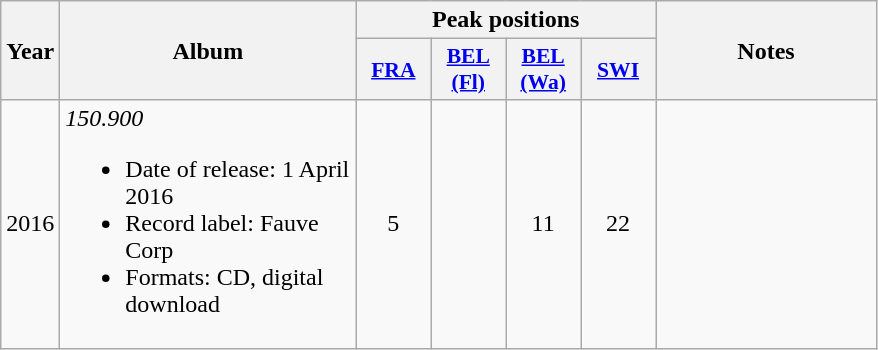<table class="wikitable">
<tr>
<th align="center" rowspan="2" width="10">Year</th>
<th align="center" rowspan="2" width="190">Album</th>
<th align="center" colspan="4" width="20">Peak positions</th>
<th align="center" rowspan="2" width="140">Notes</th>
</tr>
<tr>
<th scope="col" style="width:3em;font-size:90%;"><a href='#'>FRA</a><br></th>
<th scope="col" style="width:3em;font-size:90%;"><a href='#'>BEL <br>(Fl)</a><br></th>
<th scope="col" style="width:3em;font-size:90%;"><a href='#'>BEL <br>(Wa)</a><br></th>
<th scope="col" style="width:3em;font-size:90%;"><a href='#'>SWI</a><br></th>
</tr>
<tr>
<td style="text-align:center;">2016</td>
<td><em>150.900</em><br><ul><li>Date of release: 1 April 2016</li><li>Record label: Fauve Corp</li><li>Formats: CD, digital download</li></ul></td>
<td style="text-align:center;">5</td>
<td style="text-align:center;"></td>
<td style="text-align:center;">11</td>
<td style="text-align:center;">22</td>
<td style="text-align:center;"></td>
</tr>
</table>
